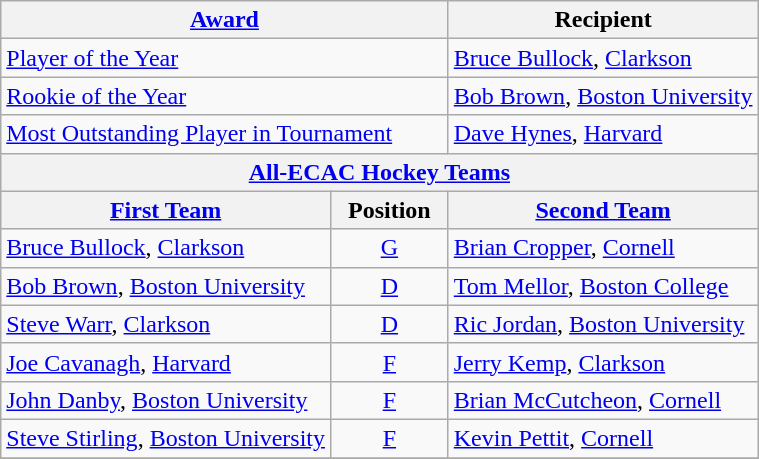<table class="wikitable">
<tr>
<th colspan=2><a href='#'>Award</a></th>
<th>Recipient</th>
</tr>
<tr>
<td colspan=2><a href='#'>Player of the Year</a></td>
<td><a href='#'>Bruce Bullock</a>, <a href='#'>Clarkson</a></td>
</tr>
<tr>
<td colspan=2><a href='#'>Rookie of the Year</a></td>
<td><a href='#'>Bob Brown</a>, <a href='#'>Boston University</a></td>
</tr>
<tr>
<td colspan=2><a href='#'>Most Outstanding Player in Tournament</a></td>
<td><a href='#'>Dave Hynes</a>, <a href='#'>Harvard</a></td>
</tr>
<tr>
<th colspan=3><a href='#'>All-ECAC Hockey Teams</a></th>
</tr>
<tr>
<th><a href='#'>First Team</a></th>
<th>  Position  </th>
<th><a href='#'>Second Team</a></th>
</tr>
<tr>
<td><a href='#'>Bruce Bullock</a>, <a href='#'>Clarkson</a></td>
<td align=center><a href='#'>G</a></td>
<td><a href='#'>Brian Cropper</a>, <a href='#'>Cornell</a></td>
</tr>
<tr>
<td><a href='#'>Bob Brown</a>, <a href='#'>Boston University</a></td>
<td align=center><a href='#'>D</a></td>
<td><a href='#'>Tom Mellor</a>, <a href='#'>Boston College</a></td>
</tr>
<tr>
<td><a href='#'>Steve Warr</a>, <a href='#'>Clarkson</a></td>
<td align=center><a href='#'>D</a></td>
<td><a href='#'>Ric Jordan</a>, <a href='#'>Boston University</a></td>
</tr>
<tr>
<td><a href='#'>Joe Cavanagh</a>, <a href='#'>Harvard</a></td>
<td align=center><a href='#'>F</a></td>
<td><a href='#'>Jerry Kemp</a>, <a href='#'>Clarkson</a></td>
</tr>
<tr>
<td><a href='#'>John Danby</a>, <a href='#'>Boston University</a></td>
<td align=center><a href='#'>F</a></td>
<td><a href='#'>Brian McCutcheon</a>, <a href='#'>Cornell</a></td>
</tr>
<tr>
<td><a href='#'>Steve Stirling</a>, <a href='#'>Boston University</a></td>
<td align=center><a href='#'>F</a></td>
<td><a href='#'>Kevin Pettit</a>, <a href='#'>Cornell</a></td>
</tr>
<tr>
</tr>
</table>
